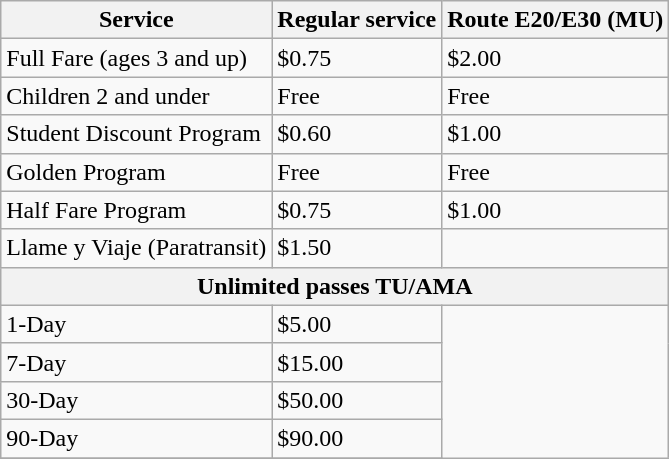<table class="wikitable">
<tr>
<th>Service</th>
<th>Regular service</th>
<th>Route E20/E30 (MU)</th>
</tr>
<tr>
<td>Full Fare (ages 3 and up)</td>
<td>$0.75</td>
<td>$2.00</td>
</tr>
<tr>
<td>Children 2 and under</td>
<td>Free</td>
<td>Free</td>
</tr>
<tr>
<td>Student Discount Program</td>
<td>$0.60</td>
<td>$1.00</td>
</tr>
<tr>
<td>Golden Program</td>
<td>Free</td>
<td>Free</td>
</tr>
<tr>
<td>Half Fare Program</td>
<td>$0.75</td>
<td>$1.00</td>
</tr>
<tr>
<td>Llame y Viaje (Paratransit)</td>
<td>$1.50</td>
<td></td>
</tr>
<tr>
<th colspan=3>Unlimited passes TU/AMA</th>
</tr>
<tr>
<td>1-Day</td>
<td>$5.00</td>
</tr>
<tr>
<td>7-Day</td>
<td>$15.00</td>
</tr>
<tr>
<td>30-Day</td>
<td>$50.00</td>
</tr>
<tr>
<td>90-Day</td>
<td>$90.00</td>
</tr>
<tr>
</tr>
</table>
